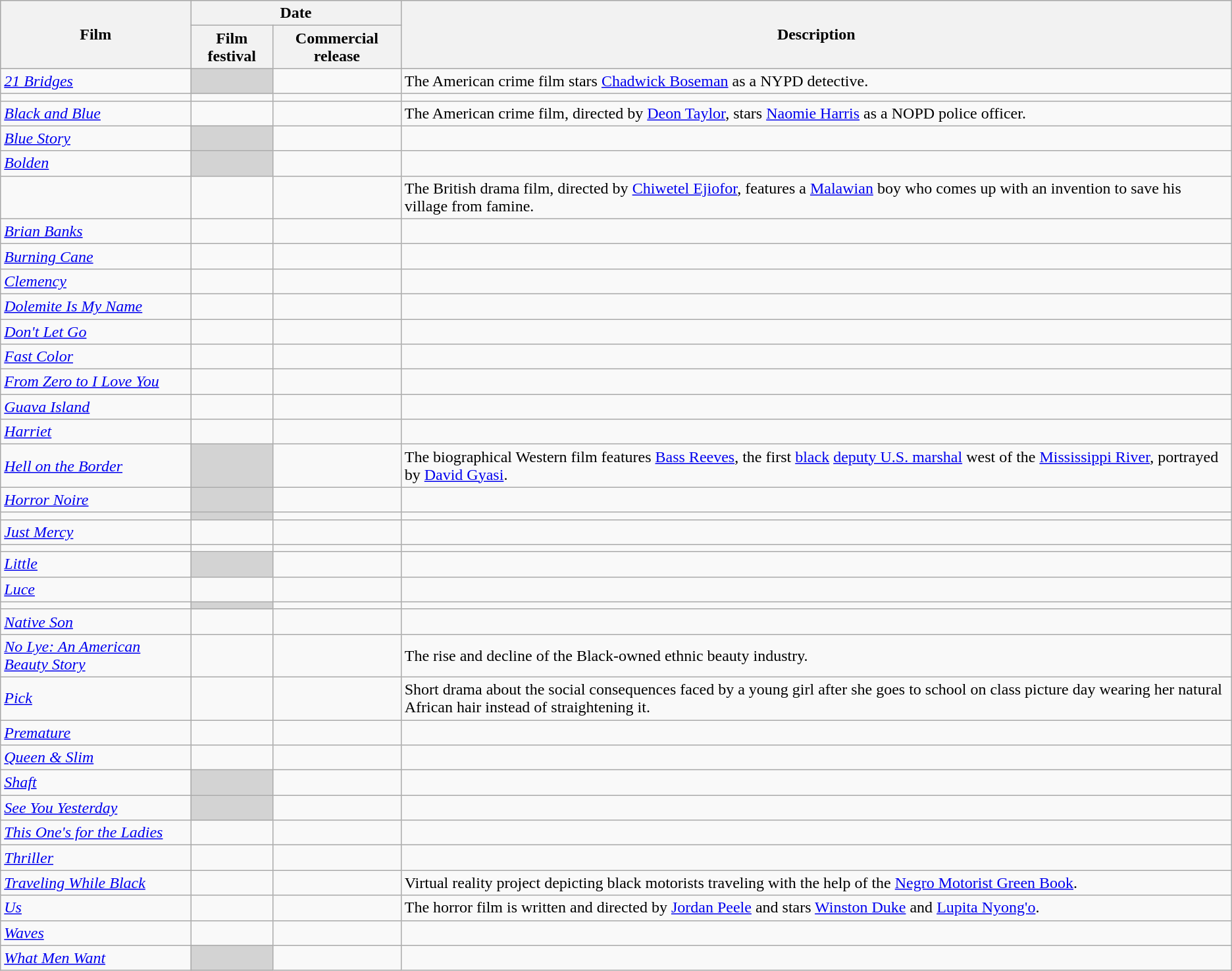<table class="wikitable sortable">
<tr style="background:#ccc; text-align:center;">
<th scope="col" rowspan="2">Film</th>
<th scope="col" colspan="2">Date</th>
<th scope="col" rowspan="2" class="unsortable">Description</th>
</tr>
<tr>
<th>Film festival</th>
<th>Commercial release</th>
</tr>
<tr>
<td><em><a href='#'>21 Bridges</a></em></td>
<td style="background: lightgray"></td>
<td></td>
<td>The American crime film stars <a href='#'>Chadwick Boseman</a> as a NYPD detective.</td>
</tr>
<tr>
<td><em></em></td>
<td></td>
<td></td>
<td></td>
</tr>
<tr>
<td><em><a href='#'>Black and Blue</a></em></td>
<td></td>
<td></td>
<td>The American crime film, directed by <a href='#'>Deon Taylor</a>, stars <a href='#'>Naomie Harris</a> as a NOPD police officer.</td>
</tr>
<tr>
<td><em><a href='#'>Blue Story</a></em></td>
<td style="background: lightgray"></td>
<td></td>
<td></td>
</tr>
<tr>
<td><em><a href='#'>Bolden</a></em></td>
<td style="background: lightgray"></td>
<td></td>
<td></td>
</tr>
<tr>
<td><em></em></td>
<td></td>
<td></td>
<td>The British drama film, directed by <a href='#'>Chiwetel Ejiofor</a>, features a <a href='#'>Malawian</a> boy who comes up with an invention to save his village from famine.</td>
</tr>
<tr>
<td><em><a href='#'>Brian Banks</a></em></td>
<td></td>
<td></td>
<td></td>
</tr>
<tr>
<td><em><a href='#'>Burning Cane</a></em></td>
<td></td>
<td></td>
<td></td>
</tr>
<tr>
<td><em><a href='#'>Clemency</a></em></td>
<td></td>
<td></td>
<td></td>
</tr>
<tr>
<td><em><a href='#'>Dolemite Is My Name</a></em></td>
<td></td>
<td></td>
<td></td>
</tr>
<tr>
<td><em><a href='#'>Don't Let Go</a></em></td>
<td></td>
<td></td>
<td></td>
</tr>
<tr>
<td><em><a href='#'>Fast Color</a></em></td>
<td></td>
<td></td>
<td></td>
</tr>
<tr>
<td><em><a href='#'>From Zero to I Love You</a></em></td>
<td></td>
<td></td>
<td></td>
</tr>
<tr>
<td><em><a href='#'>Guava Island</a></em></td>
<td></td>
<td></td>
<td></td>
</tr>
<tr>
<td><em><a href='#'>Harriet</a></em></td>
<td></td>
<td></td>
<td></td>
</tr>
<tr>
<td><em><a href='#'>Hell on the Border</a></em></td>
<td style="background: lightgray"></td>
<td></td>
<td>The biographical Western film features <a href='#'>Bass Reeves</a>, the first <a href='#'>black</a> <a href='#'>deputy U.S. marshal</a> west of the <a href='#'>Mississippi River</a>, portrayed by <a href='#'>David Gyasi</a>.</td>
</tr>
<tr>
<td><em><a href='#'>Horror Noire</a></em></td>
<td style="background: lightgray"></td>
<td></td>
<td></td>
</tr>
<tr>
<td><em></em></td>
<td style="background: lightgray"></td>
<td></td>
<td></td>
</tr>
<tr>
<td><em><a href='#'>Just Mercy</a></em></td>
<td></td>
<td></td>
<td></td>
</tr>
<tr>
<td><em></em></td>
<td></td>
<td></td>
<td></td>
</tr>
<tr>
<td><em><a href='#'>Little</a></em></td>
<td style="background: lightgray"></td>
<td></td>
<td></td>
</tr>
<tr>
<td><em><a href='#'>Luce</a></em></td>
<td></td>
<td></td>
<td></td>
</tr>
<tr>
<td><em></em></td>
<td style="background: lightgray"></td>
<td></td>
<td></td>
</tr>
<tr>
<td><em><a href='#'>Native Son</a></em></td>
<td></td>
<td></td>
<td></td>
</tr>
<tr>
<td><em><a href='#'>No Lye: An American Beauty Story</a></em></td>
<td></td>
<td></td>
<td>The rise and decline of the Black-owned ethnic beauty industry.</td>
</tr>
<tr>
<td><em><a href='#'>Pick</a></em></td>
<td></td>
<td></td>
<td>Short drama about the social consequences faced by a young girl after she goes to school on class picture day wearing her natural African hair instead of straightening it.</td>
</tr>
<tr>
<td><em><a href='#'>Premature</a></em></td>
<td></td>
<td></td>
<td></td>
</tr>
<tr>
<td><em><a href='#'>Queen & Slim</a></em></td>
<td></td>
<td></td>
<td></td>
</tr>
<tr>
<td><em><a href='#'>Shaft</a></em></td>
<td style="background: lightgray"></td>
<td></td>
<td></td>
</tr>
<tr>
<td><em><a href='#'>See You Yesterday</a></em></td>
<td style="background: lightgray"></td>
<td></td>
<td></td>
</tr>
<tr>
<td><em><a href='#'>This One's for the Ladies</a></em></td>
<td></td>
<td></td>
<td></td>
</tr>
<tr>
<td><em><a href='#'>Thriller</a></em></td>
<td></td>
<td></td>
<td></td>
</tr>
<tr>
<td><em><a href='#'>Traveling While Black</a></em></td>
<td></td>
<td></td>
<td>Virtual reality project depicting black motorists traveling with the help of the <a href='#'>Negro Motorist Green Book</a>.</td>
</tr>
<tr>
<td><em><a href='#'>Us</a></em></td>
<td></td>
<td></td>
<td>The horror film is written and directed by <a href='#'>Jordan Peele</a> and stars <a href='#'>Winston Duke</a> and <a href='#'>Lupita Nyong'o</a>.</td>
</tr>
<tr>
<td><em><a href='#'>Waves</a></em></td>
<td></td>
<td></td>
<td></td>
</tr>
<tr>
<td><em><a href='#'>What Men Want</a></em></td>
<td style="background: lightgray"></td>
<td></td>
<td></td>
</tr>
</table>
